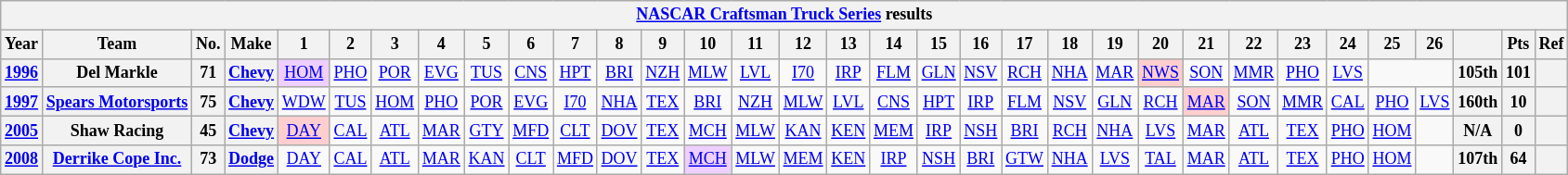<table class="wikitable" style="text-align:center; font-size:75%">
<tr>
<th colspan=45><a href='#'>NASCAR Craftsman Truck Series</a> results</th>
</tr>
<tr>
<th>Year</th>
<th>Team</th>
<th>No.</th>
<th>Make</th>
<th>1</th>
<th>2</th>
<th>3</th>
<th>4</th>
<th>5</th>
<th>6</th>
<th>7</th>
<th>8</th>
<th>9</th>
<th>10</th>
<th>11</th>
<th>12</th>
<th>13</th>
<th>14</th>
<th>15</th>
<th>16</th>
<th>17</th>
<th>18</th>
<th>19</th>
<th>20</th>
<th>21</th>
<th>22</th>
<th>23</th>
<th>24</th>
<th>25</th>
<th>26</th>
<th></th>
<th>Pts</th>
<th>Ref</th>
</tr>
<tr>
<th><a href='#'>1996</a></th>
<th>Del Markle</th>
<th>71</th>
<th><a href='#'>Chevy</a></th>
<td style="background:#EFCFFF;"><a href='#'>HOM</a><br></td>
<td><a href='#'>PHO</a></td>
<td><a href='#'>POR</a></td>
<td><a href='#'>EVG</a></td>
<td><a href='#'>TUS</a></td>
<td><a href='#'>CNS</a></td>
<td><a href='#'>HPT</a></td>
<td><a href='#'>BRI</a></td>
<td><a href='#'>NZH</a></td>
<td><a href='#'>MLW</a></td>
<td><a href='#'>LVL</a></td>
<td><a href='#'>I70</a></td>
<td><a href='#'>IRP</a></td>
<td><a href='#'>FLM</a></td>
<td><a href='#'>GLN</a></td>
<td><a href='#'>NSV</a></td>
<td><a href='#'>RCH</a></td>
<td><a href='#'>NHA</a></td>
<td><a href='#'>MAR</a></td>
<td style="background:#FFCFCF;"><a href='#'>NWS</a><br></td>
<td><a href='#'>SON</a></td>
<td><a href='#'>MMR</a></td>
<td><a href='#'>PHO</a></td>
<td><a href='#'>LVS</a></td>
<td colspan=2></td>
<th>105th</th>
<th>101</th>
<th></th>
</tr>
<tr>
<th><a href='#'>1997</a></th>
<th><a href='#'>Spears Motorsports</a></th>
<th>75</th>
<th><a href='#'>Chevy</a></th>
<td><a href='#'>WDW</a></td>
<td><a href='#'>TUS</a></td>
<td><a href='#'>HOM</a></td>
<td><a href='#'>PHO</a></td>
<td><a href='#'>POR</a></td>
<td><a href='#'>EVG</a></td>
<td><a href='#'>I70</a></td>
<td><a href='#'>NHA</a></td>
<td><a href='#'>TEX</a></td>
<td><a href='#'>BRI</a></td>
<td><a href='#'>NZH</a></td>
<td><a href='#'>MLW</a></td>
<td><a href='#'>LVL</a></td>
<td><a href='#'>CNS</a></td>
<td><a href='#'>HPT</a></td>
<td><a href='#'>IRP</a></td>
<td><a href='#'>FLM</a></td>
<td><a href='#'>NSV</a></td>
<td><a href='#'>GLN</a></td>
<td><a href='#'>RCH</a></td>
<td style="background:#FFCFCF;"><a href='#'>MAR</a><br></td>
<td><a href='#'>SON</a></td>
<td><a href='#'>MMR</a></td>
<td><a href='#'>CAL</a></td>
<td><a href='#'>PHO</a></td>
<td><a href='#'>LVS</a></td>
<th>160th</th>
<th>10</th>
<th></th>
</tr>
<tr>
<th><a href='#'>2005</a></th>
<th>Shaw Racing</th>
<th>45</th>
<th><a href='#'>Chevy</a></th>
<td style="background:#FFCFCF;"><a href='#'>DAY</a><br></td>
<td><a href='#'>CAL</a></td>
<td><a href='#'>ATL</a></td>
<td><a href='#'>MAR</a></td>
<td><a href='#'>GTY</a></td>
<td><a href='#'>MFD</a></td>
<td><a href='#'>CLT</a></td>
<td><a href='#'>DOV</a></td>
<td><a href='#'>TEX</a></td>
<td><a href='#'>MCH</a></td>
<td><a href='#'>MLW</a></td>
<td><a href='#'>KAN</a></td>
<td><a href='#'>KEN</a></td>
<td><a href='#'>MEM</a></td>
<td><a href='#'>IRP</a></td>
<td><a href='#'>NSH</a></td>
<td><a href='#'>BRI</a></td>
<td><a href='#'>RCH</a></td>
<td><a href='#'>NHA</a></td>
<td><a href='#'>LVS</a></td>
<td><a href='#'>MAR</a></td>
<td><a href='#'>ATL</a></td>
<td><a href='#'>TEX</a></td>
<td><a href='#'>PHO</a></td>
<td><a href='#'>HOM</a></td>
<td></td>
<th>N/A</th>
<th>0</th>
<th></th>
</tr>
<tr>
<th><a href='#'>2008</a></th>
<th><a href='#'>Derrike Cope Inc.</a></th>
<th>73</th>
<th><a href='#'>Dodge</a></th>
<td><a href='#'>DAY</a></td>
<td><a href='#'>CAL</a></td>
<td><a href='#'>ATL</a></td>
<td><a href='#'>MAR</a></td>
<td><a href='#'>KAN</a></td>
<td><a href='#'>CLT</a></td>
<td><a href='#'>MFD</a></td>
<td><a href='#'>DOV</a></td>
<td><a href='#'>TEX</a></td>
<td style="background:#EFCFFF;"><a href='#'>MCH</a><br></td>
<td><a href='#'>MLW</a></td>
<td><a href='#'>MEM</a></td>
<td><a href='#'>KEN</a></td>
<td><a href='#'>IRP</a></td>
<td><a href='#'>NSH</a></td>
<td><a href='#'>BRI</a></td>
<td><a href='#'>GTW</a></td>
<td><a href='#'>NHA</a></td>
<td><a href='#'>LVS</a></td>
<td><a href='#'>TAL</a></td>
<td><a href='#'>MAR</a></td>
<td><a href='#'>ATL</a></td>
<td><a href='#'>TEX</a></td>
<td><a href='#'>PHO</a></td>
<td><a href='#'>HOM</a></td>
<td></td>
<th>107th</th>
<th>64</th>
<th></th>
</tr>
</table>
